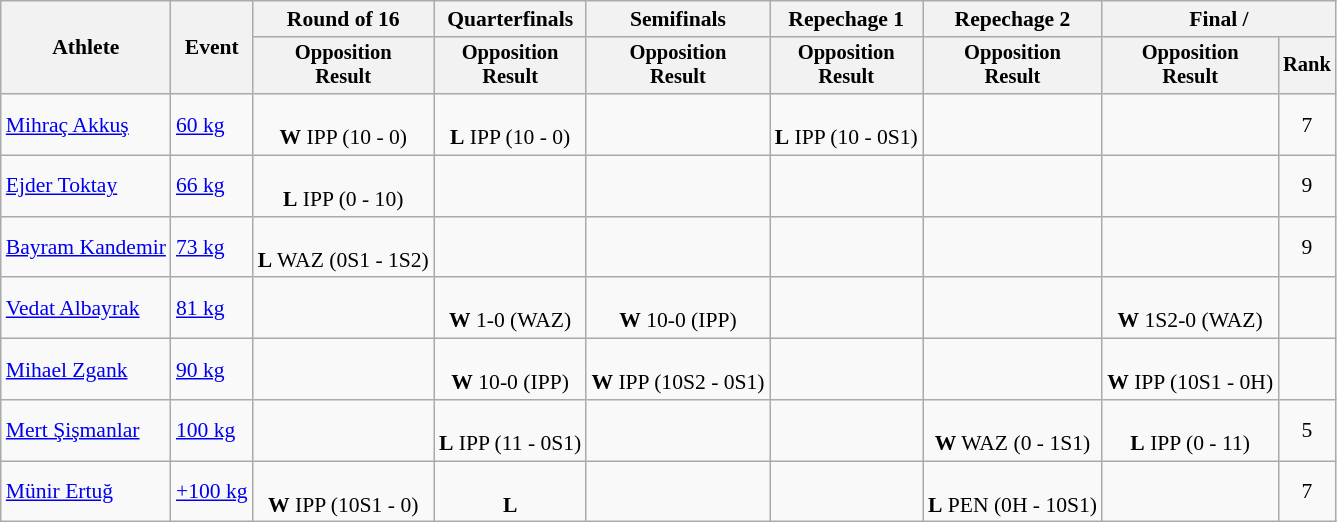<table class="wikitable" style="font-size:90%">
<tr>
<th rowspan="2">Athlete</th>
<th rowspan="2">Event</th>
<th>Round of 16</th>
<th>Quarterfinals</th>
<th>Semifinals</th>
<th>Repechage 1</th>
<th>Repechage 2</th>
<th colspan=2>Final / </th>
</tr>
<tr style="font-size:95%">
<th>Opposition<br>Result</th>
<th>Opposition<br>Result</th>
<th>Opposition<br>Result</th>
<th>Opposition<br>Result</th>
<th>Opposition<br>Result</th>
<th>Opposition<br>Result</th>
<th>Rank</th>
</tr>
<tr align=center>
<td align=left><a href='#'>Mihraç Akkuş</a></td>
<td align=left><a href='#'>60 kg</a></td>
<td><br><strong>W</strong> IPP (10 - 0)</td>
<td><br><strong>L</strong> IPP (10 - 0)</td>
<td></td>
<td><br><strong>L</strong> IPP (10 - 0S1)</td>
<td></td>
<td></td>
<td>7</td>
</tr>
<tr align=center>
<td align=left><a href='#'>Ejder Toktay</a></td>
<td align=left><a href='#'>66 kg</a></td>
<td><br><strong>L</strong> IPP (0 - 10)</td>
<td></td>
<td></td>
<td></td>
<td></td>
<td></td>
<td>9</td>
</tr>
<tr align=center>
<td align=left><a href='#'>Bayram Kandemir</a></td>
<td align=left><a href='#'>73 kg</a></td>
<td><br><strong>L</strong> WAZ (0S1 - 1S2)</td>
<td></td>
<td></td>
<td></td>
<td></td>
<td></td>
<td>9</td>
</tr>
<tr align=center>
<td align=left><a href='#'>Vedat Albayrak</a></td>
<td align=left><a href='#'>81 kg</a></td>
<td></td>
<td><br><strong>W</strong> 1-0 (WAZ)</td>
<td><br><strong>W</strong> 10-0 (IPP)</td>
<td></td>
<td></td>
<td><br><strong>W</strong> 1S2-0 (WAZ)</td>
<td align=center></td>
</tr>
<tr align=center>
<td align=left><a href='#'>Mihael Zgank</a></td>
<td align=left><a href='#'>90 kg</a></td>
<td></td>
<td><br><strong>W</strong> 10-0 (IPP)</td>
<td><br><strong>W</strong> IPP (10S2 - 0S1)</td>
<td></td>
<td></td>
<td><br><strong>W</strong> IPP (10S1 - 0H)</td>
<td></td>
</tr>
<tr align=center>
<td align=left><a href='#'>Mert Şişmanlar</a></td>
<td align=left><a href='#'>100 kg</a></td>
<td></td>
<td><br><strong>L</strong> IPP (11 - 0S1)</td>
<td></td>
<td></td>
<td><br><strong>W</strong> WAZ (0 - 1S1)</td>
<td><br><strong>L</strong> IPP (0 - 11)</td>
<td>5</td>
</tr>
<tr align=center>
<td align=left><a href='#'>Münir Ertuğ</a></td>
<td align=left><a href='#'>+100 kg</a></td>
<td><br><strong>W</strong> IPP (10S1 - 0)</td>
<td><br><strong>L</strong></td>
<td></td>
<td></td>
<td><br><strong>L</strong> PEN (0H - 10S1)</td>
<td></td>
<td>7</td>
</tr>
</table>
